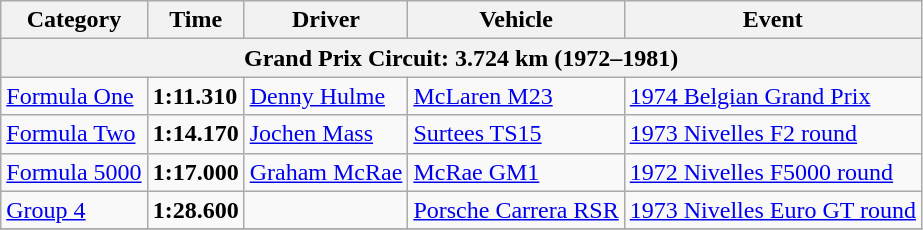<table class=wikitable>
<tr>
<th>Category</th>
<th>Time</th>
<th>Driver</th>
<th>Vehicle</th>
<th>Event</th>
</tr>
<tr>
<th colspan=5>Grand Prix Circuit: 3.724 km (1972–1981)</th>
</tr>
<tr>
<td><a href='#'>Formula One</a></td>
<td><strong>1:11.310</strong></td>
<td><a href='#'>Denny Hulme</a></td>
<td><a href='#'>McLaren M23</a></td>
<td><a href='#'>1974 Belgian Grand Prix</a></td>
</tr>
<tr>
<td><a href='#'>Formula Two</a></td>
<td><strong>1:14.170</strong></td>
<td><a href='#'>Jochen Mass</a></td>
<td><a href='#'>Surtees TS15</a></td>
<td><a href='#'>1973 Nivelles F2 round</a></td>
</tr>
<tr>
<td><a href='#'>Formula 5000</a></td>
<td><strong>1:17.000</strong></td>
<td><a href='#'>Graham McRae</a></td>
<td><a href='#'>McRae GM1</a></td>
<td><a href='#'>1972 Nivelles F5000 round</a></td>
</tr>
<tr>
<td><a href='#'>Group 4</a></td>
<td><strong>1:28.600</strong></td>
<td></td>
<td><a href='#'>Porsche Carrera RSR</a></td>
<td><a href='#'>1973 Nivelles Euro GT round</a></td>
</tr>
<tr>
</tr>
</table>
